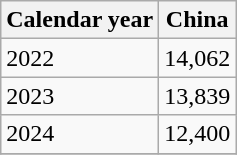<table class="wikitable">
<tr>
<th>Calendar year</th>
<th>China</th>
</tr>
<tr>
<td>2022</td>
<td>14,062</td>
</tr>
<tr>
<td>2023</td>
<td>13,839</td>
</tr>
<tr>
<td>2024</td>
<td>12,400</td>
</tr>
<tr>
</tr>
</table>
